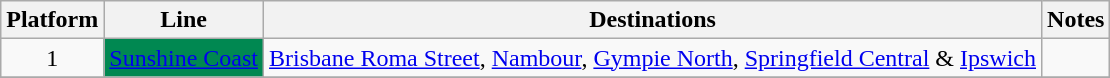<table class="wikitable" style="float: none; margin: 0.5em; ">
<tr>
<th>Platform</th>
<th>Line</th>
<th>Destinations</th>
<th>Notes</th>
</tr>
<tr>
<td style="text-align:center;">1</td>
<td rowspan="2" style=background:#008851><a href='#'><span>Sunshine Coast</span></a></td>
<td><a href='#'>Brisbane Roma Street</a>, <a href='#'>Nambour</a>, <a href='#'>Gympie North</a>, <a href='#'>Springfield Central</a> & <a href='#'>Ipswich</a></td>
<td></td>
</tr>
<tr>
</tr>
</table>
